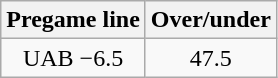<table class="wikitable">
<tr align="center">
<th style=>Pregame line</th>
<th style=>Over/under</th>
</tr>
<tr align="center">
<td>UAB −6.5</td>
<td>47.5</td>
</tr>
</table>
